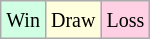<table class="wikitable">
<tr>
<td style="background:#d0ffe3;"><small>Win</small></td>
<td style="background:#ffd;"><small>Draw</small></td>
<td style="background:#ffd0e3;"><small>Loss</small></td>
</tr>
</table>
